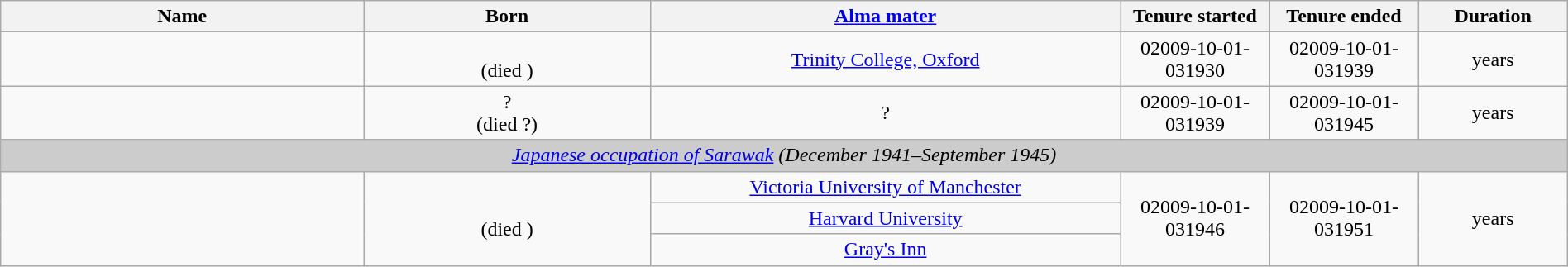<table class="wikitable sortable" style="text-align:center; margin:auto; width:100%;">
<tr>
<th width=230>Name</th>
<th width=180>Born</th>
<th width=300><a href='#'>Alma mater</a></th>
<th width=90>Tenure started</th>
<th width=90>Tenure ended</th>
<th width=90>Duration</th>
</tr>
<tr>
<td><br><strong></strong></td>
<td><br>(died )</td>
<td><a href='#'>Trinity College, Oxford</a></td>
<td><span>02009-10-01-03</span>1930</td>
<td><span>02009-10-01-03</span>1939</td>
<td> years</td>
</tr>
<tr>
<td><br><strong></strong></td>
<td>?<br>(died ?)</td>
<td>?</td>
<td><span>02009-10-01-03</span>1939</td>
<td><span>02009-10-01-03</span>1945</td>
<td> years</td>
</tr>
<tr>
<td colspan="6" style="background-color:#cccccc"><em><a href='#'>Japanese occupation of Sarawak</a> (December 1941–September 1945)</em></td>
</tr>
<tr>
<td rowspan="3"><br><strong></strong></td>
<td rowspan="3"><br>(died )</td>
<td><a href='#'>Victoria University of Manchester</a></td>
<td rowspan="3"><span>02009-10-01-03</span>1946</td>
<td rowspan="3"><span>02009-10-01-03</span>1951</td>
<td rowspan="3"> years</td>
</tr>
<tr>
<td><a href='#'>Harvard University</a></td>
</tr>
<tr>
<td><a href='#'>Gray's Inn</a></td>
</tr>
</table>
